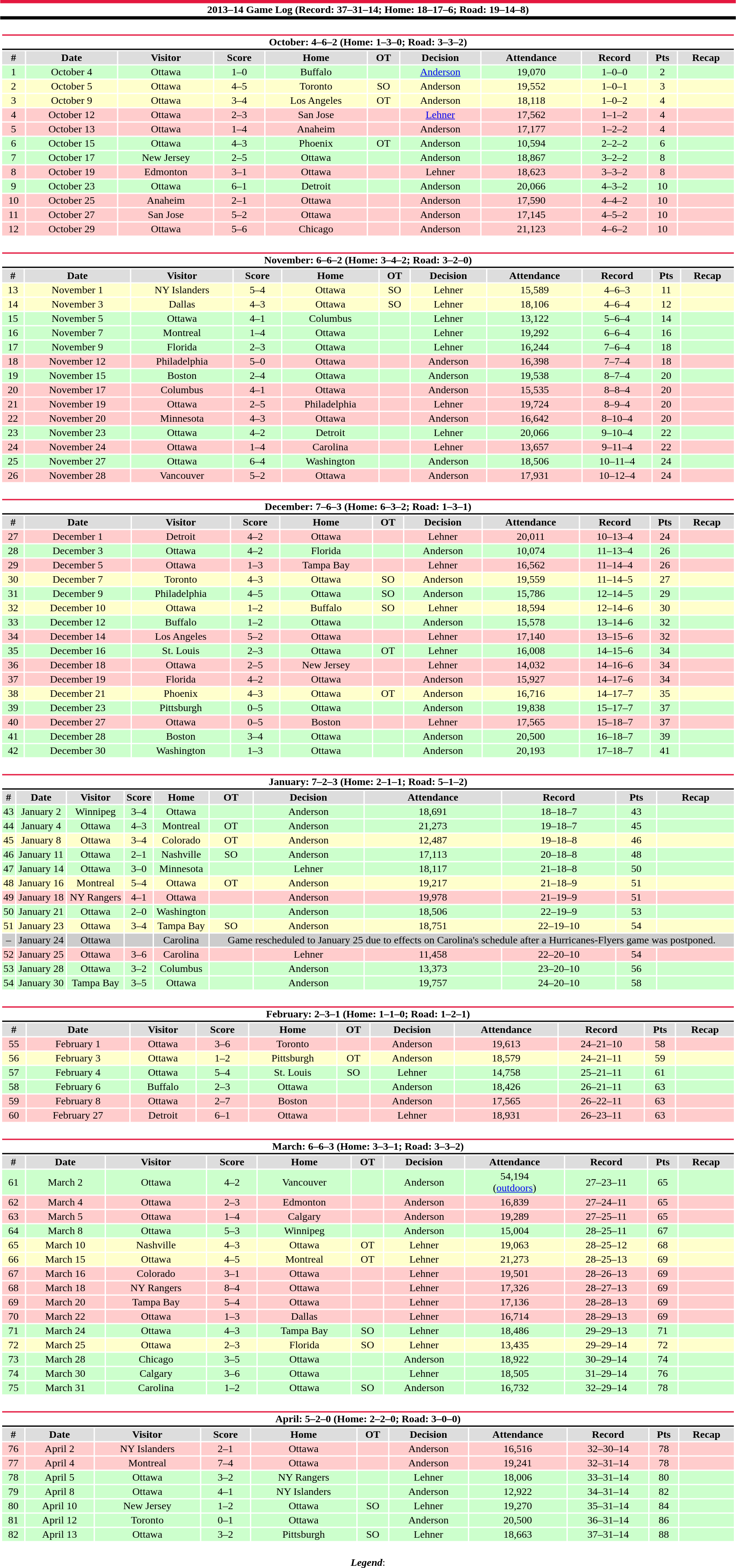<table class="toccolours"  style="width:90%; clear:both; margin:1.5em auto; text-align:center;">
<tr>
<th colspan="11" style="background:#fff; border-top:#e4173e 5px solid; border-bottom:#000 5px solid;">2013–14 Game Log (Record: 37–31–14; Home: 18–17–6; Road: 19–14–8)</th>
</tr>
<tr>
<td colspan=11><br><table class="toccolours collapsible collapsed" style="width:100%;">
<tr>
<th colspan="11" style="background:#fff; border-top:#e4173e 2px solid; border-bottom:#000 2px solid;">October: 4–6–2 (Home: 1–3–0; Road: 3–3–2)</th>
</tr>
<tr style="text-align:center; background:#ddd;">
<th>#</th>
<th>Date</th>
<th>Visitor</th>
<th>Score</th>
<th>Home</th>
<th>OT</th>
<th>Decision</th>
<th>Attendance</th>
<th>Record</th>
<th>Pts</th>
<th>Recap</th>
</tr>
<tr style="text-align:center; background:#cfc;">
<td>1</td>
<td>October 4</td>
<td>Ottawa</td>
<td>1–0</td>
<td>Buffalo</td>
<td></td>
<td><a href='#'>Anderson</a></td>
<td>19,070</td>
<td>1–0–0</td>
<td>2</td>
<td></td>
</tr>
<tr style="text-align:center; background:#ffc;">
<td>2</td>
<td>October 5</td>
<td>Ottawa</td>
<td>4–5</td>
<td>Toronto</td>
<td>SO</td>
<td>Anderson</td>
<td>19,552</td>
<td>1–0–1</td>
<td>3</td>
<td></td>
</tr>
<tr style="text-align:center; background:#ffc;">
<td>3</td>
<td>October 9</td>
<td>Ottawa</td>
<td>3–4</td>
<td>Los Angeles</td>
<td>OT</td>
<td>Anderson</td>
<td>18,118</td>
<td>1–0–2</td>
<td>4</td>
<td></td>
</tr>
<tr style="text-align:center; background:#fcc;">
<td>4</td>
<td>October 12</td>
<td>Ottawa</td>
<td>2–3</td>
<td>San Jose</td>
<td></td>
<td><a href='#'>Lehner</a></td>
<td>17,562</td>
<td>1–1–2</td>
<td>4</td>
<td></td>
</tr>
<tr style="text-align:center; background:#fcc;">
<td>5</td>
<td>October 13</td>
<td>Ottawa</td>
<td>1–4</td>
<td>Anaheim</td>
<td></td>
<td>Anderson</td>
<td>17,177</td>
<td>1–2–2</td>
<td>4</td>
<td></td>
</tr>
<tr style="text-align:center; background:#cfc;">
<td>6</td>
<td>October 15</td>
<td>Ottawa</td>
<td>4–3</td>
<td>Phoenix</td>
<td>OT</td>
<td>Anderson</td>
<td>10,594</td>
<td>2–2–2</td>
<td>6</td>
<td></td>
</tr>
<tr style="text-align:center; background:#cfc;">
<td>7</td>
<td>October 17</td>
<td>New Jersey</td>
<td>2–5</td>
<td>Ottawa</td>
<td></td>
<td>Anderson</td>
<td>18,867</td>
<td>3–2–2</td>
<td>8</td>
<td></td>
</tr>
<tr style="text-align:center; background:#fcc;">
<td>8</td>
<td>October 19</td>
<td>Edmonton</td>
<td>3–1</td>
<td>Ottawa</td>
<td></td>
<td>Lehner</td>
<td>18,623</td>
<td>3–3–2</td>
<td>8</td>
<td></td>
</tr>
<tr style="text-align:center; background:#cfc;">
<td>9</td>
<td>October 23</td>
<td>Ottawa</td>
<td>6–1</td>
<td>Detroit</td>
<td></td>
<td>Anderson</td>
<td>20,066</td>
<td>4–3–2</td>
<td>10</td>
<td></td>
</tr>
<tr style="text-align:center; background:#fcc;">
<td>10</td>
<td>October 25</td>
<td>Anaheim</td>
<td>2–1</td>
<td>Ottawa</td>
<td></td>
<td>Anderson</td>
<td>17,590</td>
<td>4–4–2</td>
<td>10</td>
<td></td>
</tr>
<tr style="text-align:center; background:#fcc;">
<td>11</td>
<td>October 27</td>
<td>San Jose</td>
<td>5–2</td>
<td>Ottawa</td>
<td></td>
<td>Anderson</td>
<td>17,145</td>
<td>4–5–2</td>
<td>10</td>
<td></td>
</tr>
<tr style="text-align:center; background:#fcc;">
<td>12</td>
<td>October 29</td>
<td>Ottawa</td>
<td>5–6</td>
<td>Chicago</td>
<td></td>
<td>Anderson</td>
<td>21,123</td>
<td>4–6–2</td>
<td>10</td>
<td></td>
</tr>
</table>
</td>
</tr>
<tr>
<td colspan=11><br><table class="toccolours collapsible collapsed" style="width:100%;">
<tr>
<th colspan="11" style="background:#fff; border-top:#e4173e 2px solid; border-bottom:#000 2px solid;">November: 6–6–2 (Home: 3–4–2; Road: 3–2–0)</th>
</tr>
<tr style="text-align:center; background:#ddd;">
<th>#</th>
<th>Date</th>
<th>Visitor</th>
<th>Score</th>
<th>Home</th>
<th>OT</th>
<th>Decision</th>
<th>Attendance</th>
<th>Record</th>
<th>Pts</th>
<th>Recap</th>
</tr>
<tr style="text-align:center; background:#ffc;">
<td>13</td>
<td>November 1</td>
<td>NY Islanders</td>
<td>5–4</td>
<td>Ottawa</td>
<td>SO</td>
<td>Lehner</td>
<td>15,589</td>
<td>4–6–3</td>
<td>11</td>
<td></td>
</tr>
<tr style="text-align:center; background:#ffc;">
<td>14</td>
<td>November 3</td>
<td>Dallas</td>
<td>4–3</td>
<td>Ottawa</td>
<td>SO</td>
<td>Lehner</td>
<td>18,106</td>
<td>4–6–4</td>
<td>12</td>
<td></td>
</tr>
<tr style="text-align:center; background:#cfc;">
<td>15</td>
<td>November 5</td>
<td>Ottawa</td>
<td>4–1</td>
<td>Columbus</td>
<td></td>
<td>Lehner</td>
<td>13,122</td>
<td>5–6–4</td>
<td>14</td>
<td></td>
</tr>
<tr style="text-align:center; background:#cfc;">
<td>16</td>
<td>November 7</td>
<td>Montreal</td>
<td>1–4</td>
<td>Ottawa</td>
<td></td>
<td>Lehner</td>
<td>19,292</td>
<td>6–6–4</td>
<td>16</td>
<td></td>
</tr>
<tr style="text-align:center; background:#cfc;">
<td>17</td>
<td>November 9</td>
<td>Florida</td>
<td>2–3</td>
<td>Ottawa</td>
<td></td>
<td>Lehner</td>
<td>16,244</td>
<td>7–6–4</td>
<td>18</td>
<td></td>
</tr>
<tr style="text-align:center; background:#fcc;">
<td>18</td>
<td>November 12</td>
<td>Philadelphia</td>
<td>5–0</td>
<td>Ottawa</td>
<td></td>
<td>Anderson</td>
<td>16,398</td>
<td>7–7–4</td>
<td>18</td>
<td></td>
</tr>
<tr style="text-align:center; background:#cfc;">
<td>19</td>
<td>November 15</td>
<td>Boston</td>
<td>2–4</td>
<td>Ottawa</td>
<td></td>
<td>Anderson</td>
<td>19,538</td>
<td>8–7–4</td>
<td>20</td>
<td></td>
</tr>
<tr style="text-align:center; background:#fcc;">
<td>20</td>
<td>November 17</td>
<td>Columbus</td>
<td>4–1</td>
<td>Ottawa</td>
<td></td>
<td>Anderson</td>
<td>15,535</td>
<td>8–8–4</td>
<td>20</td>
<td></td>
</tr>
<tr style="text-align:center; background:#fcc;">
<td>21</td>
<td>November 19</td>
<td>Ottawa</td>
<td>2–5</td>
<td>Philadelphia</td>
<td></td>
<td>Lehner</td>
<td>19,724</td>
<td>8–9–4</td>
<td>20</td>
<td></td>
</tr>
<tr style="text-align:center; background:#fcc;">
<td>22</td>
<td>November 20</td>
<td>Minnesota</td>
<td>4–3</td>
<td>Ottawa</td>
<td></td>
<td>Anderson</td>
<td>16,642</td>
<td>8–10–4</td>
<td>20</td>
<td></td>
</tr>
<tr style="text-align:center; background:#cfc;">
<td>23</td>
<td>November 23</td>
<td>Ottawa</td>
<td>4–2</td>
<td>Detroit</td>
<td></td>
<td>Lehner</td>
<td>20,066</td>
<td>9–10–4</td>
<td>22</td>
<td></td>
</tr>
<tr style="text-align:center; background:#fcc;">
<td>24</td>
<td>November 24</td>
<td>Ottawa</td>
<td>1–4</td>
<td>Carolina</td>
<td></td>
<td>Lehner</td>
<td>13,657</td>
<td>9–11–4</td>
<td>22</td>
<td></td>
</tr>
<tr style="text-align:center; background:#cfc;">
<td>25</td>
<td>November 27</td>
<td>Ottawa</td>
<td>6–4</td>
<td>Washington</td>
<td></td>
<td>Anderson</td>
<td>18,506</td>
<td>10–11–4</td>
<td>24</td>
<td></td>
</tr>
<tr style="text-align:center; background:#fcc;">
<td>26</td>
<td>November 28</td>
<td>Vancouver</td>
<td>5–2</td>
<td>Ottawa</td>
<td></td>
<td>Anderson</td>
<td>17,931</td>
<td>10–12–4</td>
<td>24</td>
<td></td>
</tr>
</table>
</td>
</tr>
<tr>
<td colspan=11><br><table class="toccolours collapsible collapsed" style="width:100%;">
<tr>
<th colspan="11" style="background:#fff; border-top:#e4173e 2px solid; border-bottom:#000 2px solid;">December: 7–6–3 (Home: 6–3–2; Road: 1–3–1)</th>
</tr>
<tr style="text-align:center; background:#ddd;">
<th>#</th>
<th>Date</th>
<th>Visitor</th>
<th>Score</th>
<th>Home</th>
<th>OT</th>
<th>Decision</th>
<th>Attendance</th>
<th>Record</th>
<th>Pts</th>
<th>Recap</th>
</tr>
<tr style="text-align:center; background:#fcc;">
<td>27</td>
<td>December 1</td>
<td>Detroit</td>
<td>4–2</td>
<td>Ottawa</td>
<td></td>
<td>Lehner</td>
<td>20,011</td>
<td>10–13–4</td>
<td>24</td>
<td></td>
</tr>
<tr style="text-align:center; background:#cfc;">
<td>28</td>
<td>December 3</td>
<td>Ottawa</td>
<td>4–2</td>
<td>Florida</td>
<td></td>
<td>Anderson</td>
<td>10,074</td>
<td>11–13–4</td>
<td>26</td>
<td></td>
</tr>
<tr style="text-align:center; background:#fcc;">
<td>29</td>
<td>December 5</td>
<td>Ottawa</td>
<td>1–3</td>
<td>Tampa Bay</td>
<td></td>
<td>Lehner</td>
<td>16,562</td>
<td>11–14–4</td>
<td>26</td>
<td></td>
</tr>
<tr style="text-align:center; background:#ffc;">
<td>30</td>
<td>December 7</td>
<td>Toronto</td>
<td>4–3</td>
<td>Ottawa</td>
<td>SO</td>
<td>Anderson</td>
<td>19,559</td>
<td>11–14–5</td>
<td>27</td>
<td></td>
</tr>
<tr style="text-align:center; background:#cfc;">
<td>31</td>
<td>December 9</td>
<td>Philadelphia</td>
<td>4–5</td>
<td>Ottawa</td>
<td>SO</td>
<td>Anderson</td>
<td>15,786</td>
<td>12–14–5</td>
<td>29</td>
<td></td>
</tr>
<tr style="text-align:center; background:#ffc;">
<td>32</td>
<td>December 10</td>
<td>Ottawa</td>
<td>1–2</td>
<td>Buffalo</td>
<td>SO</td>
<td>Lehner</td>
<td>18,594</td>
<td>12–14–6</td>
<td>30</td>
<td></td>
</tr>
<tr style="text-align:center; background:#cfc;">
<td>33</td>
<td>December 12</td>
<td>Buffalo</td>
<td>1–2</td>
<td>Ottawa</td>
<td></td>
<td>Anderson</td>
<td>15,578</td>
<td>13–14–6</td>
<td>32</td>
<td></td>
</tr>
<tr style="text-align:center; background:#fcc;">
<td>34</td>
<td>December 14</td>
<td>Los Angeles</td>
<td>5–2</td>
<td>Ottawa</td>
<td></td>
<td>Lehner</td>
<td>17,140</td>
<td>13–15–6</td>
<td>32</td>
<td></td>
</tr>
<tr style="text-align:center; background:#cfc;">
<td>35</td>
<td>December 16</td>
<td>St. Louis</td>
<td>2–3</td>
<td>Ottawa</td>
<td>OT</td>
<td>Lehner</td>
<td>16,008</td>
<td>14–15–6</td>
<td>34</td>
<td></td>
</tr>
<tr style="text-align:center; background:#fcc;">
<td>36</td>
<td>December 18</td>
<td>Ottawa</td>
<td>2–5</td>
<td>New Jersey</td>
<td></td>
<td>Lehner</td>
<td>14,032</td>
<td>14–16–6</td>
<td>34</td>
<td></td>
</tr>
<tr style="text-align:center; background:#fcc;">
<td>37</td>
<td>December 19</td>
<td>Florida</td>
<td>4–2</td>
<td>Ottawa</td>
<td></td>
<td>Anderson</td>
<td>15,927</td>
<td>14–17–6</td>
<td>34</td>
<td></td>
</tr>
<tr style="text-align:center; background:#ffc;">
<td>38</td>
<td>December 21</td>
<td>Phoenix</td>
<td>4–3</td>
<td>Ottawa</td>
<td>OT</td>
<td>Anderson</td>
<td>16,716</td>
<td>14–17–7</td>
<td>35</td>
<td></td>
</tr>
<tr style="text-align:center; background:#cfc;">
<td>39</td>
<td>December 23</td>
<td>Pittsburgh</td>
<td>0–5</td>
<td>Ottawa</td>
<td></td>
<td>Anderson</td>
<td>19,838</td>
<td>15–17–7</td>
<td>37</td>
<td></td>
</tr>
<tr style="text-align:center; background:#fcc;">
<td>40</td>
<td>December 27</td>
<td>Ottawa</td>
<td>0–5</td>
<td>Boston</td>
<td></td>
<td>Lehner</td>
<td>17,565</td>
<td>15–18–7</td>
<td>37</td>
<td></td>
</tr>
<tr style="text-align:center; background:#cfc;">
<td>41</td>
<td>December 28</td>
<td>Boston</td>
<td>3–4</td>
<td>Ottawa</td>
<td></td>
<td>Anderson</td>
<td>20,500</td>
<td>16–18–7</td>
<td>39</td>
<td></td>
</tr>
<tr style="text-align:center; background:#cfc;">
<td>42</td>
<td>December 30</td>
<td>Washington</td>
<td>1–3</td>
<td>Ottawa</td>
<td></td>
<td>Anderson</td>
<td>20,193</td>
<td>17–18–7</td>
<td>41</td>
<td></td>
</tr>
</table>
</td>
</tr>
<tr>
<td colspan=11><br><table class="toccolours collapsible collapsed" style="width:100%;">
<tr>
<th colspan="11" style="background:#fff; border-top:#e4173e 2px solid; border-bottom:#000 2px solid;">January: 7–2–3 (Home: 2–1–1; Road: 5–1–2)</th>
</tr>
<tr style="text-align:center; background:#ddd;">
<th>#</th>
<th>Date</th>
<th>Visitor</th>
<th>Score</th>
<th>Home</th>
<th>OT</th>
<th>Decision</th>
<th>Attendance</th>
<th>Record</th>
<th>Pts</th>
<th>Recap</th>
</tr>
<tr style="text-align:center; background:#cfc;">
<td>43</td>
<td>January 2</td>
<td>Winnipeg</td>
<td>3–4</td>
<td>Ottawa</td>
<td></td>
<td>Anderson</td>
<td>18,691</td>
<td>18–18–7</td>
<td>43</td>
<td></td>
</tr>
<tr style="text-align:center; background:#cfc;">
<td>44</td>
<td>January 4</td>
<td>Ottawa</td>
<td>4–3</td>
<td>Montreal</td>
<td>OT</td>
<td>Anderson</td>
<td>21,273</td>
<td>19–18–7</td>
<td>45</td>
<td></td>
</tr>
<tr style="text-align:center; background:#ffc;">
<td>45</td>
<td>January 8</td>
<td>Ottawa</td>
<td>3–4</td>
<td>Colorado</td>
<td>OT</td>
<td>Anderson</td>
<td>12,487</td>
<td>19–18–8</td>
<td>46</td>
<td></td>
</tr>
<tr style="text-align:center; background:#cfc;">
<td>46</td>
<td>January 11</td>
<td>Ottawa</td>
<td>2–1</td>
<td>Nashville</td>
<td>SO</td>
<td>Anderson</td>
<td>17,113</td>
<td>20–18–8</td>
<td>48</td>
<td></td>
</tr>
<tr style="text-align:center; background:#cfc;">
<td>47</td>
<td>January 14</td>
<td>Ottawa</td>
<td>3–0</td>
<td>Minnesota</td>
<td></td>
<td>Lehner</td>
<td>18,117</td>
<td>21–18–8</td>
<td>50</td>
<td></td>
</tr>
<tr style="text-align:center; background:#ffc;">
<td>48</td>
<td>January 16</td>
<td>Montreal</td>
<td>5–4</td>
<td>Ottawa</td>
<td>OT</td>
<td>Anderson</td>
<td>19,217</td>
<td>21–18–9</td>
<td>51</td>
<td></td>
</tr>
<tr style="text-align:center; background:#fcc;">
<td>49</td>
<td>January 18</td>
<td>NY Rangers</td>
<td>4–1</td>
<td>Ottawa</td>
<td></td>
<td>Anderson</td>
<td>19,978</td>
<td>21–19–9</td>
<td>51</td>
<td></td>
</tr>
<tr style="text-align:center; background:#cfc;">
<td>50</td>
<td>January 21</td>
<td>Ottawa</td>
<td>2–0</td>
<td>Washington</td>
<td></td>
<td>Anderson</td>
<td>18,506</td>
<td>22–19–9</td>
<td>53</td>
<td></td>
</tr>
<tr style="text-align:center; background:#ffc;">
<td>51</td>
<td>January 23</td>
<td>Ottawa</td>
<td>3–4</td>
<td>Tampa Bay</td>
<td>SO</td>
<td>Anderson</td>
<td>18,751</td>
<td>22–19–10</td>
<td>54</td>
<td></td>
</tr>
<tr align="center" bgcolor="#ccc">
<td>–</td>
<td>January 24</td>
<td>Ottawa</td>
<td></td>
<td>Carolina</td>
<td colspan="6">Game rescheduled to January 25 due to effects on Carolina's schedule after a Hurricanes-Flyers game was postponed.</td>
</tr>
<tr style="text-align:center; background:#fcc;">
<td>52</td>
<td>January 25</td>
<td>Ottawa</td>
<td>3–6</td>
<td>Carolina</td>
<td></td>
<td>Lehner</td>
<td>11,458</td>
<td>22–20–10</td>
<td>54</td>
<td></td>
</tr>
<tr style="text-align:center; background:#cfc;">
<td>53</td>
<td>January 28</td>
<td>Ottawa</td>
<td>3–2</td>
<td>Columbus</td>
<td></td>
<td>Anderson</td>
<td>13,373</td>
<td>23–20–10</td>
<td>56</td>
<td></td>
</tr>
<tr style="text-align:center; background:#cfc;">
<td>54</td>
<td>January 30</td>
<td>Tampa Bay</td>
<td>3–5</td>
<td>Ottawa</td>
<td></td>
<td>Anderson</td>
<td>19,757</td>
<td>24–20–10</td>
<td>58</td>
<td></td>
</tr>
</table>
</td>
</tr>
<tr>
<td colspan=11><br><table class="toccolours collapsible collapsed" style="width:100%;">
<tr>
<th colspan="11" style="background:#fff; border-top:#e4173e 2px solid; border-bottom:#000 2px solid;">February: 2–3–1 (Home: 1–1–0; Road: 1–2–1)</th>
</tr>
<tr style="text-align:center; background:#ddd;">
<th>#</th>
<th>Date</th>
<th>Visitor</th>
<th>Score</th>
<th>Home</th>
<th>OT</th>
<th>Decision</th>
<th>Attendance</th>
<th>Record</th>
<th>Pts</th>
<th>Recap</th>
</tr>
<tr style="text-align:center; background:#fcc;">
<td>55</td>
<td>February 1</td>
<td>Ottawa</td>
<td>3–6</td>
<td>Toronto</td>
<td></td>
<td>Anderson</td>
<td>19,613</td>
<td>24–21–10</td>
<td>58</td>
<td></td>
</tr>
<tr style="text-align:center; background:#ffc;">
<td>56</td>
<td>February 3</td>
<td>Ottawa</td>
<td>1–2</td>
<td>Pittsburgh</td>
<td>OT</td>
<td>Anderson</td>
<td>18,579</td>
<td>24–21–11</td>
<td>59</td>
<td></td>
</tr>
<tr style="text-align:center; background:#cfc;">
<td>57</td>
<td>February 4</td>
<td>Ottawa</td>
<td>5–4</td>
<td>St. Louis</td>
<td>SO</td>
<td>Lehner</td>
<td>14,758</td>
<td>25–21–11</td>
<td>61</td>
<td></td>
</tr>
<tr style="text-align:center; background:#cfc;">
<td>58</td>
<td>February 6</td>
<td>Buffalo</td>
<td>2–3</td>
<td>Ottawa</td>
<td></td>
<td>Anderson</td>
<td>18,426</td>
<td>26–21–11</td>
<td>63</td>
<td></td>
</tr>
<tr style="text-align:center; background:#fcc;">
<td>59</td>
<td>February 8</td>
<td>Ottawa</td>
<td>2–7</td>
<td>Boston</td>
<td></td>
<td>Anderson</td>
<td>17,565</td>
<td>26–22–11</td>
<td>63</td>
<td></td>
</tr>
<tr style="text-align:center; background:#fcc;">
<td>60</td>
<td>February 27</td>
<td>Detroit</td>
<td>6–1</td>
<td>Ottawa</td>
<td></td>
<td>Lehner</td>
<td>18,931</td>
<td>26–23–11</td>
<td>63</td>
<td></td>
</tr>
</table>
</td>
</tr>
<tr>
<td colspan=11><br><table class="toccolours collapsible collapsed" style="width:100%;">
<tr>
<th colspan="11" style="background:#fff; border-top:#e4173e 2px solid; border-bottom:#000 2px solid;">March: 6–6–3 (Home: 3–3–1; Road: 3–3–2)</th>
</tr>
<tr style="text-align:center; background:#ddd;">
<th>#</th>
<th>Date</th>
<th>Visitor</th>
<th>Score</th>
<th>Home</th>
<th>OT</th>
<th>Decision</th>
<th>Attendance</th>
<th>Record</th>
<th>Pts</th>
<th>Recap</th>
</tr>
<tr style="text-align:center; background:#cfc;">
<td>61</td>
<td>March 2</td>
<td>Ottawa</td>
<td>4–2</td>
<td>Vancouver</td>
<td></td>
<td>Anderson</td>
<td>54,194<br>(<a href='#'>outdoors</a>)</td>
<td>27–23–11</td>
<td>65</td>
<td></td>
</tr>
<tr style="text-align:center; background:#fcc;">
<td>62</td>
<td>March 4</td>
<td>Ottawa</td>
<td>2–3</td>
<td>Edmonton</td>
<td></td>
<td>Anderson</td>
<td>16,839</td>
<td>27–24–11</td>
<td>65</td>
<td></td>
</tr>
<tr style="text-align:center; background:#fcc;">
<td>63</td>
<td>March 5</td>
<td>Ottawa</td>
<td>1–4</td>
<td>Calgary</td>
<td></td>
<td>Anderson</td>
<td>19,289</td>
<td>27–25–11</td>
<td>65</td>
<td></td>
</tr>
<tr style="text-align:center; background:#cfc;">
<td>64</td>
<td>March 8</td>
<td>Ottawa</td>
<td>5–3</td>
<td>Winnipeg</td>
<td></td>
<td>Anderson</td>
<td>15,004</td>
<td>28–25–11</td>
<td>67</td>
<td></td>
</tr>
<tr style="text-align:center; background:#ffc;">
<td>65</td>
<td>March 10</td>
<td>Nashville</td>
<td>4–3</td>
<td>Ottawa</td>
<td>OT</td>
<td>Lehner</td>
<td>19,063</td>
<td>28–25–12</td>
<td>68</td>
<td></td>
</tr>
<tr style="text-align:center; background:#ffc;">
<td>66</td>
<td>March 15</td>
<td>Ottawa</td>
<td>4–5</td>
<td>Montreal</td>
<td>OT</td>
<td>Lehner</td>
<td>21,273</td>
<td>28–25–13</td>
<td>69</td>
<td></td>
</tr>
<tr style="text-align:center; background:#fcc;">
<td>67</td>
<td>March 16</td>
<td>Colorado</td>
<td>3–1</td>
<td>Ottawa</td>
<td></td>
<td>Lehner</td>
<td>19,501</td>
<td>28–26–13</td>
<td>69</td>
<td></td>
</tr>
<tr style="text-align:center; background:#fcc;">
<td>68</td>
<td>March 18</td>
<td>NY Rangers</td>
<td>8–4</td>
<td>Ottawa</td>
<td></td>
<td>Lehner</td>
<td>17,326</td>
<td>28–27–13</td>
<td>69</td>
<td></td>
</tr>
<tr style="text-align:center; background:#fcc;">
<td>69</td>
<td>March 20</td>
<td>Tampa Bay</td>
<td>5–4</td>
<td>Ottawa</td>
<td></td>
<td>Lehner</td>
<td>17,136</td>
<td>28–28–13</td>
<td>69</td>
<td></td>
</tr>
<tr style="text-align:center; background:#fcc;">
<td>70</td>
<td>March 22</td>
<td>Ottawa</td>
<td>1–3</td>
<td>Dallas</td>
<td></td>
<td>Lehner</td>
<td>16,714</td>
<td>28–29–13</td>
<td>69</td>
<td></td>
</tr>
<tr style="text-align:center; background:#cfc;">
<td>71</td>
<td>March 24</td>
<td>Ottawa</td>
<td>4–3</td>
<td>Tampa Bay</td>
<td>SO</td>
<td>Lehner</td>
<td>18,486</td>
<td>29–29–13</td>
<td>71</td>
<td></td>
</tr>
<tr style="text-align:center; background:#ffc;">
<td>72</td>
<td>March 25</td>
<td>Ottawa</td>
<td>2–3</td>
<td>Florida</td>
<td>SO</td>
<td>Lehner</td>
<td>13,435</td>
<td>29–29–14</td>
<td>72</td>
<td></td>
</tr>
<tr style="text-align:center; background:#cfc;">
<td>73</td>
<td>March 28</td>
<td>Chicago</td>
<td>3–5</td>
<td>Ottawa</td>
<td></td>
<td>Anderson</td>
<td>18,922</td>
<td>30–29–14</td>
<td>74</td>
<td></td>
</tr>
<tr style="text-align:center; background:#cfc;">
<td>74</td>
<td>March 30</td>
<td>Calgary</td>
<td>3–6</td>
<td>Ottawa</td>
<td></td>
<td>Lehner</td>
<td>18,505</td>
<td>31–29–14</td>
<td>76</td>
<td></td>
</tr>
<tr style="text-align:center; background:#cfc;">
<td>75</td>
<td>March 31</td>
<td>Carolina</td>
<td>1–2</td>
<td>Ottawa</td>
<td>SO</td>
<td>Anderson</td>
<td>16,732</td>
<td>32–29–14</td>
<td>78</td>
<td></td>
</tr>
</table>
</td>
</tr>
<tr>
<td colspan=11><br><table class="toccolours collapsible collapsed" style="width:100%;">
<tr>
<th colspan="11" style="background:#fff; border-top:#e4173e 2px solid; border-bottom:#000 2px solid;">April: 5–2–0 (Home: 2–2–0; Road: 3–0–0)</th>
</tr>
<tr style="text-align:center; background:#ddd;">
<th>#</th>
<th>Date</th>
<th>Visitor</th>
<th>Score</th>
<th>Home</th>
<th>OT</th>
<th>Decision</th>
<th>Attendance</th>
<th>Record</th>
<th>Pts</th>
<th>Recap</th>
</tr>
<tr style="text-align:center; background:#fcc;">
<td>76</td>
<td>April 2</td>
<td>NY Islanders</td>
<td>2–1</td>
<td>Ottawa</td>
<td></td>
<td>Anderson</td>
<td>16,516</td>
<td>32–30–14</td>
<td>78</td>
<td></td>
</tr>
<tr style="text-align:center; background:#fcc;">
<td>77</td>
<td>April 4</td>
<td>Montreal</td>
<td>7–4</td>
<td>Ottawa</td>
<td></td>
<td>Anderson</td>
<td>19,241</td>
<td>32–31–14</td>
<td>78</td>
<td></td>
</tr>
<tr style="text-align:center; background:#cfc;">
<td>78</td>
<td>April 5</td>
<td>Ottawa</td>
<td>3–2</td>
<td>NY Rangers</td>
<td></td>
<td>Lehner</td>
<td>18,006</td>
<td>33–31–14</td>
<td>80</td>
<td></td>
</tr>
<tr style="text-align:center; background:#cfc;">
<td>79</td>
<td>April 8</td>
<td>Ottawa</td>
<td>4–1</td>
<td>NY Islanders</td>
<td></td>
<td>Anderson</td>
<td>12,922</td>
<td>34–31–14</td>
<td>82</td>
<td></td>
</tr>
<tr style="text-align:center; background:#cfc;">
<td>80</td>
<td>April 10</td>
<td>New Jersey</td>
<td>1–2</td>
<td>Ottawa</td>
<td>SO</td>
<td>Lehner</td>
<td>19,270</td>
<td>35–31–14</td>
<td>84</td>
<td></td>
</tr>
<tr style="text-align:center; background:#cfc;">
<td>81</td>
<td>April 12</td>
<td>Toronto</td>
<td>0–1</td>
<td>Ottawa</td>
<td></td>
<td>Anderson</td>
<td>20,500</td>
<td>36–31–14</td>
<td>86</td>
<td></td>
</tr>
<tr style="text-align:center; background:#cfc;">
<td>82</td>
<td>April 13</td>
<td>Ottawa</td>
<td>3–2</td>
<td>Pittsburgh</td>
<td>SO</td>
<td>Lehner</td>
<td>18,663</td>
<td>37–31–14</td>
<td>88</td>
<td></td>
</tr>
</table>
</td>
</tr>
<tr>
<td colspan="11" style="text-align:center;"><br><strong><em>Legend</em></strong>:


</td>
</tr>
</table>
